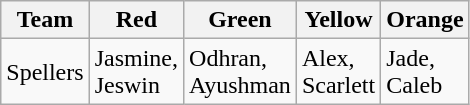<table class="wikitable">
<tr>
<th>Team</th>
<th>Red</th>
<th>Green</th>
<th>Yellow</th>
<th>Orange</th>
</tr>
<tr>
<td>Spellers</td>
<td>Jasmine,<br>Jeswin</td>
<td>Odhran,<br>Ayushman</td>
<td>Alex,<br>Scarlett</td>
<td>Jade,<br>Caleb</td>
</tr>
</table>
